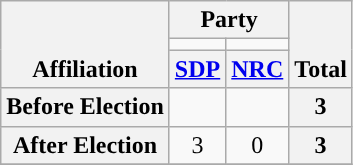<table class=wikitable style="text-align:center">
<tr style="vertical-align:bottom;">
<th rowspan=3>Affiliation</th>
<th colspan=2>Party</th>
<th rowspan=3>Total</th>
</tr>
<tr>
<td style="background-color:"></td>
<td style="background-color:"></td>
</tr>
<tr>
<th><a href='#'>SDP</a></th>
<th><a href='#'>NRC</a></th>
</tr>
<tr>
<th>Before Election</th>
<td></td>
<td></td>
<th>3</th>
</tr>
<tr>
<th>After Election</th>
<td>3</td>
<td>0</td>
<th>3</th>
</tr>
<tr>
</tr>
</table>
